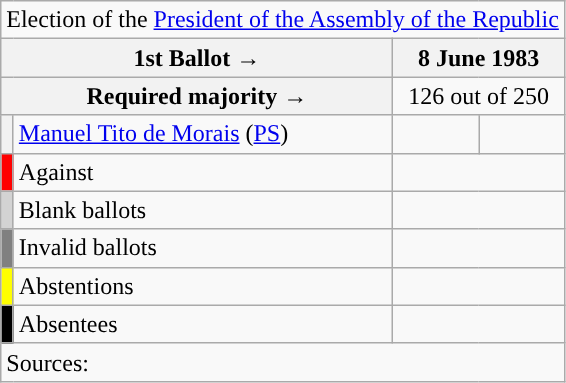<table class="wikitable" style="text-align:center;">
<tr>
<td colspan="4" align="center">Election of the <a href='#'>President of the Assembly of the Republic</a></td>
</tr>
<tr>
<th colspan="2" width="225px">1st Ballot →</th>
<th colspan="2">8 June 1983</th>
</tr>
<tr>
<th colspan="2">Required majority →</th>
<td colspan="2">126 out of 250</td>
</tr>
<tr>
<th width="1px" style="background:"></th>
<td align="left"><a href='#'>Manuel Tito de Morais</a> (<a href='#'>PS</a>)</td>
<td></td>
<td></td>
</tr>
<tr>
<th style="background:red;"></th>
<td align="left">Against</td>
<td colspan="2"></td>
</tr>
<tr>
<th style="background:lightgray;"></th>
<td align="left">Blank ballots</td>
<td colspan="2"></td>
</tr>
<tr>
<th style="background:gray;"></th>
<td align="left">Invalid ballots</td>
<td colspan="2"></td>
</tr>
<tr>
<th style="background:yellow;"></th>
<td align="left">Abstentions</td>
<td colspan="2"></td>
</tr>
<tr>
<th style="background:black;"></th>
<td align="left">Absentees</td>
<td colspan="2"></td>
</tr>
<tr>
<td align="left" colspan="4">Sources:</td>
</tr>
</table>
